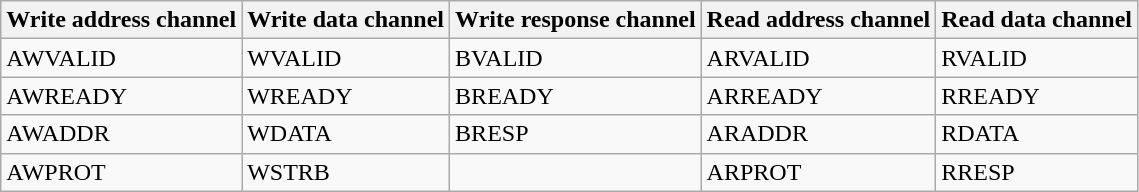<table class="wikitable">
<tr>
<th>Write address channel</th>
<th>Write data channel</th>
<th>Write response channel</th>
<th>Read address channel</th>
<th>Read data channel</th>
</tr>
<tr>
<td>AWVALID</td>
<td>WVALID</td>
<td>BVALID</td>
<td>ARVALID</td>
<td>RVALID</td>
</tr>
<tr>
<td>AWREADY</td>
<td>WREADY</td>
<td>BREADY</td>
<td>ARREADY</td>
<td>RREADY</td>
</tr>
<tr>
<td>AWADDR</td>
<td>WDATA</td>
<td>BRESP</td>
<td>ARADDR</td>
<td>RDATA</td>
</tr>
<tr>
<td>AWPROT</td>
<td>WSTRB</td>
<td></td>
<td>ARPROT</td>
<td>RRESP</td>
</tr>
</table>
